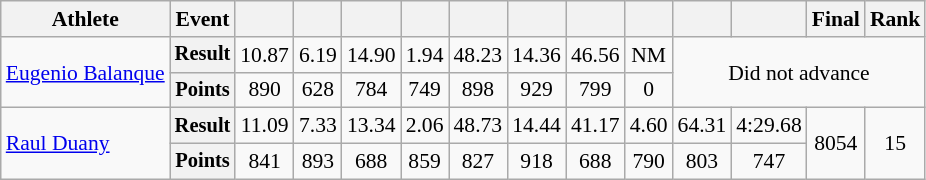<table class="wikitable" style="font-size:90%">
<tr>
<th>Athlete</th>
<th>Event</th>
<th></th>
<th></th>
<th></th>
<th></th>
<th></th>
<th></th>
<th></th>
<th></th>
<th></th>
<th></th>
<th>Final</th>
<th>Rank</th>
</tr>
<tr align=center>
<td align=left rowspan=2><a href='#'>Eugenio Balanque</a></td>
<th style="font-size:95%">Result</th>
<td>10.87</td>
<td>6.19</td>
<td>14.90</td>
<td>1.94</td>
<td>48.23</td>
<td>14.36</td>
<td>46.56</td>
<td>NM</td>
<td rowspan=2 colspan=4>Did not advance</td>
</tr>
<tr align=center>
<th style="font-size:95%">Points</th>
<td>890</td>
<td>628</td>
<td>784</td>
<td>749</td>
<td>898</td>
<td>929</td>
<td>799</td>
<td>0</td>
</tr>
<tr align=center>
<td align=left rowspan=2><a href='#'>Raul Duany</a></td>
<th style="font-size:95%">Result</th>
<td>11.09</td>
<td>7.33</td>
<td>13.34</td>
<td>2.06</td>
<td>48.73</td>
<td>14.44</td>
<td>41.17</td>
<td>4.60</td>
<td>64.31</td>
<td>4:29.68</td>
<td rowspan=2>8054</td>
<td rowspan=2>15</td>
</tr>
<tr align=center>
<th style="font-size:95%">Points</th>
<td>841</td>
<td>893</td>
<td>688</td>
<td>859</td>
<td>827</td>
<td>918</td>
<td>688</td>
<td>790</td>
<td>803</td>
<td>747</td>
</tr>
</table>
